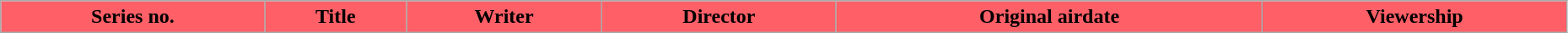<table class="wikitable plainrowheaders" style="width:98%;">
<tr>
<th style="background-color: #FF5F67;">Series no.</th>
<th style="background-color: #FF5F67;">Title</th>
<th style="background-color: #FF5F67;">Writer</th>
<th style="background-color: #FF5F67;">Director</th>
<th style="background-color: #FF5F67;">Original airdate</th>
<th style="background-color: #FF5F67;">Viewership<br></th>
</tr>
</table>
